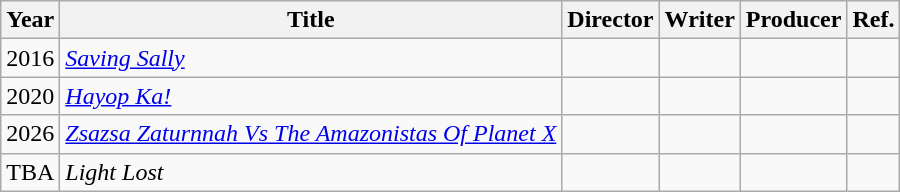<table class="wikitable">
<tr>
<th>Year</th>
<th>Title</th>
<th>Director</th>
<th>Writer</th>
<th>Producer</th>
<th>Ref.</th>
</tr>
<tr>
<td>2016</td>
<td><em><a href='#'>Saving Sally</a></em></td>
<td></td>
<td></td>
<td></td>
<td></td>
</tr>
<tr>
<td>2020</td>
<td><em><a href='#'>Hayop Ka!</a></em></td>
<td></td>
<td></td>
<td></td>
<td></td>
</tr>
<tr>
<td>2026</td>
<td><em><a href='#'>Zsazsa Zaturnnah Vs The Amazonistas Of Planet X</a></em></td>
<td></td>
<td></td>
<td></td>
<td></td>
</tr>
<tr>
<td>TBA</td>
<td><em>Light Lost</em></td>
<td></td>
<td></td>
<td></td>
<td></td>
</tr>
</table>
